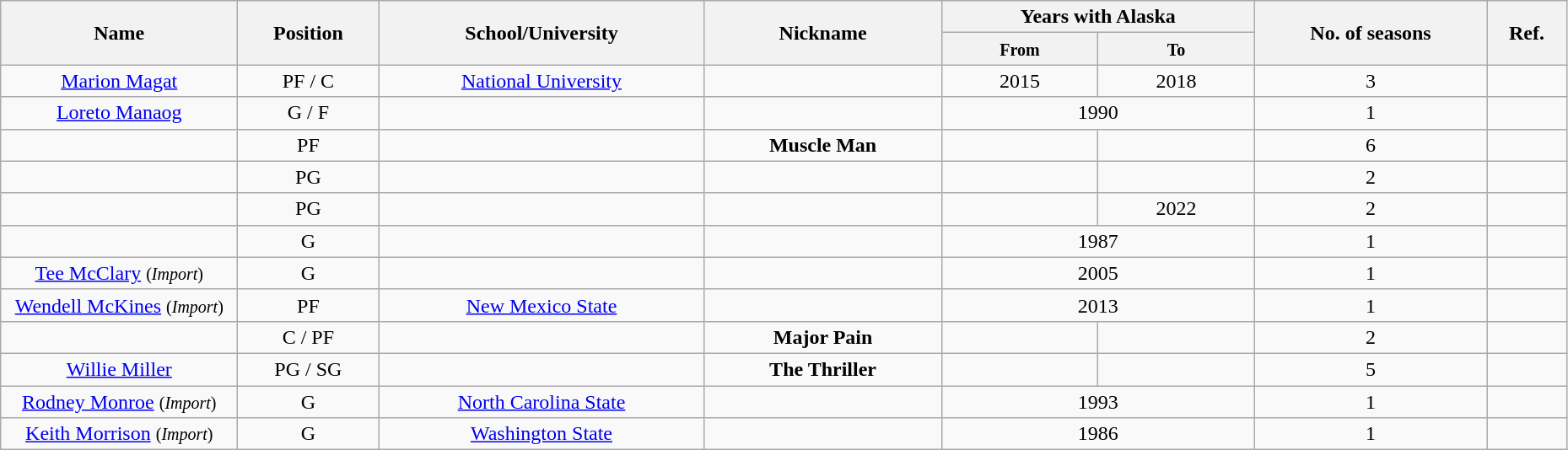<table class="wikitable sortable" style="text-align:center" width="98%">
<tr>
<th style="width:180px;" rowspan="2">Name</th>
<th rowspan="2">Position</th>
<th style="width:250px;" rowspan="2">School/University</th>
<th style="width:180px;" rowspan="2">Nickname</th>
<th style="width:180px; text-align:center;" colspan="2">Years with Alaska</th>
<th rowspan="2">No. of seasons</th>
<th rowspan="2"; class=unsortable>Ref.</th>
</tr>
<tr>
<th style="width:10%; text-align:center;"><small>From</small></th>
<th style="width:10%; text-align:center;"><small>To</small></th>
</tr>
<tr>
<td><a href='#'>Marion Magat</a></td>
<td>PF / C</td>
<td><a href='#'>National University</a></td>
<td></td>
<td>2015</td>
<td>2018</td>
<td>3</td>
<td></td>
</tr>
<tr>
<td><a href='#'>Loreto Manaog</a></td>
<td>G / F</td>
<td></td>
<td></td>
<td colspan="2">1990</td>
<td>1</td>
<td></td>
</tr>
<tr>
<td></td>
<td>PF</td>
<td></td>
<td><strong>Muscle Man</strong></td>
<td></td>
<td></td>
<td>6</td>
<td></td>
</tr>
<tr>
<td></td>
<td>PG</td>
<td></td>
<td></td>
<td></td>
<td></td>
<td>2</td>
<td></td>
</tr>
<tr>
<td></td>
<td>PG</td>
<td></td>
<td></td>
<td></td>
<td>2022</td>
<td>2</td>
<td></td>
</tr>
<tr>
<td></td>
<td>G</td>
<td></td>
<td></td>
<td colspan="2">1987</td>
<td>1</td>
<td></td>
</tr>
<tr>
<td><a href='#'>Tee McClary</a> <small>(<em>Import</em>)</small></td>
<td>G</td>
<td></td>
<td></td>
<td colspan="2">2005</td>
<td>1</td>
<td></td>
</tr>
<tr>
<td><a href='#'>Wendell McKines</a> <small>(<em>Import</em>)</small></td>
<td>PF</td>
<td><a href='#'>New Mexico State</a></td>
<td></td>
<td colspan="2">2013</td>
<td>1</td>
<td></td>
</tr>
<tr>
<td></td>
<td>C / PF</td>
<td></td>
<td><strong>Major Pain</strong></td>
<td></td>
<td></td>
<td>2</td>
<td></td>
</tr>
<tr>
<td><a href='#'>Willie Miller</a></td>
<td>PG / SG</td>
<td></td>
<td><strong>The Thriller</strong></td>
<td></td>
<td></td>
<td>5</td>
<td></td>
</tr>
<tr>
<td><a href='#'>Rodney Monroe</a> <small>(<em>Import</em>)</small></td>
<td>G</td>
<td><a href='#'>North Carolina State</a></td>
<td></td>
<td colspan="2">1993</td>
<td>1</td>
<td></td>
</tr>
<tr>
<td><a href='#'>Keith Morrison</a> <small>(<em>Import</em>)</small></td>
<td>G</td>
<td><a href='#'>Washington State</a></td>
<td></td>
<td colspan="2">1986</td>
<td>1</td>
<td></td>
</tr>
</table>
